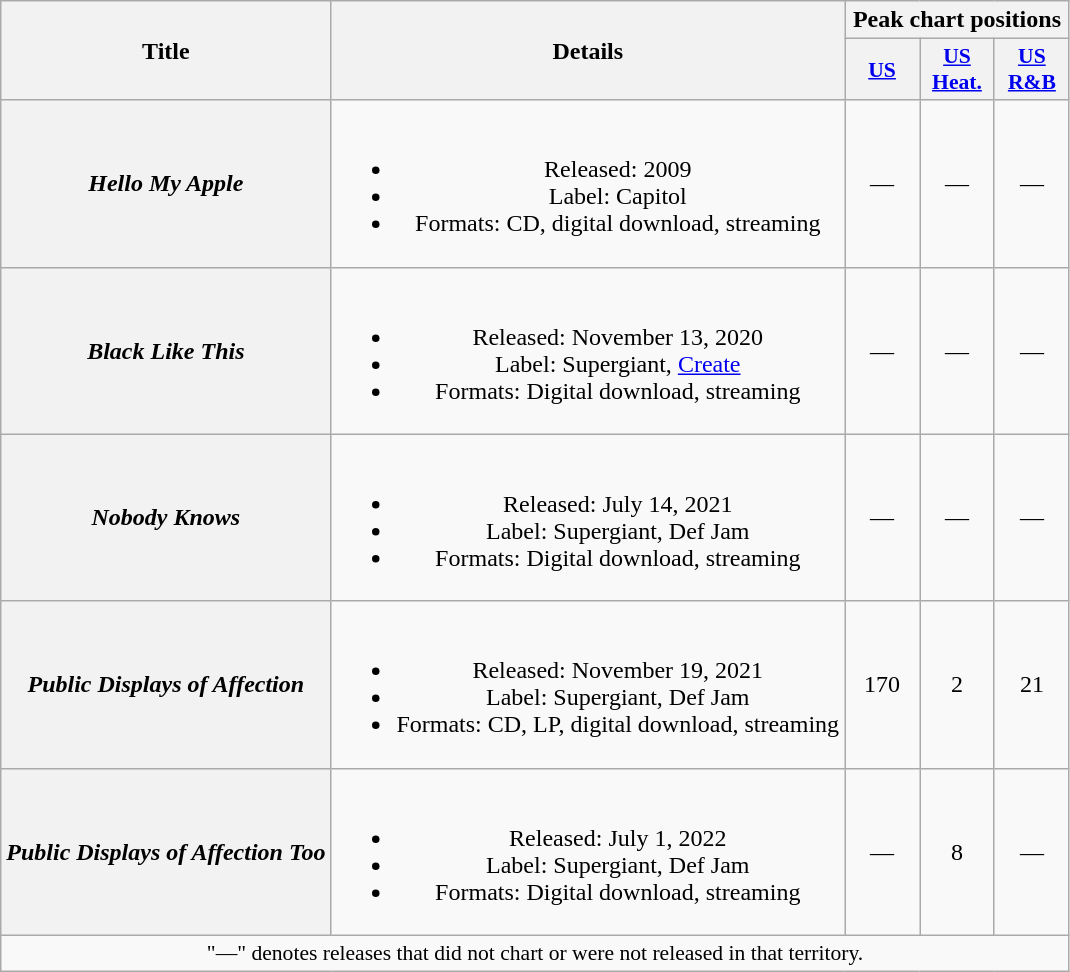<table class="wikitable plainrowheaders" style="text-align:center">
<tr>
<th scope="col" rowspan="2">Title</th>
<th scope="col" rowspan="2">Details</th>
<th scope="col" colspan="3">Peak chart positions</th>
</tr>
<tr>
<th scope="col" style="width:3em;font-size:90%;"><a href='#'>US</a><br></th>
<th scope="col" style="width:3em;font-size:90%;"><a href='#'>US<br>Heat.</a><br></th>
<th scope="col" style="width:3em;font-size:90%;"><a href='#'>US<br>R&B</a><br></th>
</tr>
<tr>
<th scope="row"><em>Hello My Apple</em></th>
<td><br><ul><li>Released: 2009</li><li>Label: Capitol</li><li>Formats: CD, digital download, streaming</li></ul></td>
<td>—</td>
<td>—</td>
<td>—</td>
</tr>
<tr>
<th scope="row"><em>Black Like This</em></th>
<td><br><ul><li>Released: November 13, 2020</li><li>Label: Supergiant, <a href='#'>Create</a></li><li>Formats: Digital download, streaming</li></ul></td>
<td>—</td>
<td>—</td>
<td>—</td>
</tr>
<tr>
<th scope="row"><em>Nobody Knows</em></th>
<td><br><ul><li>Released: July 14, 2021</li><li>Label: Supergiant, Def Jam</li><li>Formats: Digital download, streaming</li></ul></td>
<td>—</td>
<td>—</td>
<td>—</td>
</tr>
<tr>
<th scope="row"><em>Public Displays of Affection</em></th>
<td><br><ul><li>Released: November 19, 2021</li><li>Label: Supergiant, Def Jam</li><li>Formats: CD, LP, digital download, streaming</li></ul></td>
<td>170</td>
<td>2</td>
<td>21</td>
</tr>
<tr>
<th scope="row"><em>Public Displays of Affection Too</em></th>
<td><br><ul><li>Released: July 1, 2022</li><li>Label: Supergiant, Def Jam</li><li>Formats: Digital download, streaming</li></ul></td>
<td>—</td>
<td>8</td>
<td>—</td>
</tr>
<tr>
<td colspan="14" style="font-size:90%">"—" denotes releases that did not chart or were not released in that territory.</td>
</tr>
</table>
